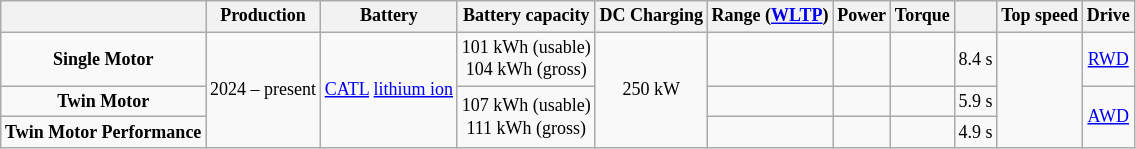<table class="wikitable" style="font-size:75%;text-align:center;">
<tr>
<th></th>
<th>Production</th>
<th>Battery</th>
<th>Battery capacity</th>
<th>DC Charging</th>
<th>Range (<a href='#'>WLTP</a>)</th>
<th>Power</th>
<th>Torque</th>
<th></th>
<th>Top speed</th>
<th>Drive</th>
</tr>
<tr>
<td><strong>Single Motor</strong></td>
<td rowspan="3">2024 – present</td>
<td rowspan="3"><a href='#'>CATL</a> <a href='#'>lithium ion</a></td>
<td>101 kWh (usable)<br>104 kWh (gross)</td>
<td rowspan="3">250 kW</td>
<td></td>
<td></td>
<td></td>
<td>8.4 s</td>
<td rowspan="3"></td>
<td><a href='#'>RWD</a></td>
</tr>
<tr>
<td><strong>Twin Motor</strong></td>
<td rowspan="2">107 kWh (usable)<br>111 kWh (gross)</td>
<td></td>
<td></td>
<td></td>
<td>5.9 s</td>
<td rowspan="2"><a href='#'>AWD</a></td>
</tr>
<tr>
<td><strong>Twin Motor Performance</strong></td>
<td></td>
<td></td>
<td></td>
<td>4.9 s</td>
</tr>
</table>
